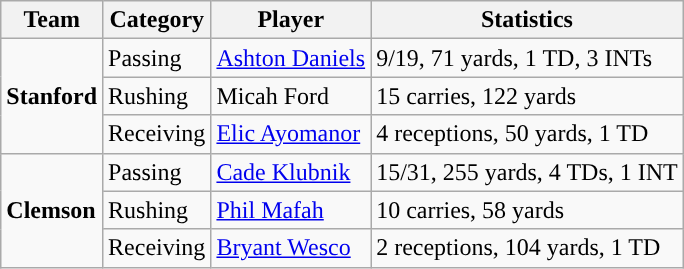<table class="wikitable" style="float: right;">
<tr>
<th>Team</th>
<th>Category</th>
<th>Player</th>
<th>Statistics</th>
</tr>
<tr>
<td rowspan=3><strong>Stanford</strong></td>
<td>Passing</td>
<td><a href='#'>Ashton Daniels</a></td>
<td>9/19, 71 yards, 1 TD, 3 INTs</td>
</tr>
<tr>
<td>Rushing</td>
<td>Micah Ford</td>
<td>15 carries, 122 yards</td>
</tr>
<tr>
<td>Receiving</td>
<td><a href='#'>Elic Ayomanor</a></td>
<td>4 receptions, 50 yards, 1 TD</td>
</tr>
<tr>
<td rowspan=3><strong>Clemson</strong></td>
<td>Passing</td>
<td><a href='#'>Cade Klubnik</a></td>
<td>15/31, 255 yards, 4 TDs, 1 INT</td>
</tr>
<tr>
<td>Rushing</td>
<td><a href='#'>Phil Mafah</a></td>
<td>10 carries, 58 yards</td>
</tr>
<tr>
<td>Receiving</td>
<td><a href='#'>Bryant Wesco</a></td>
<td>2 receptions, 104 yards, 1 TD</td>
</tr>
</table>
